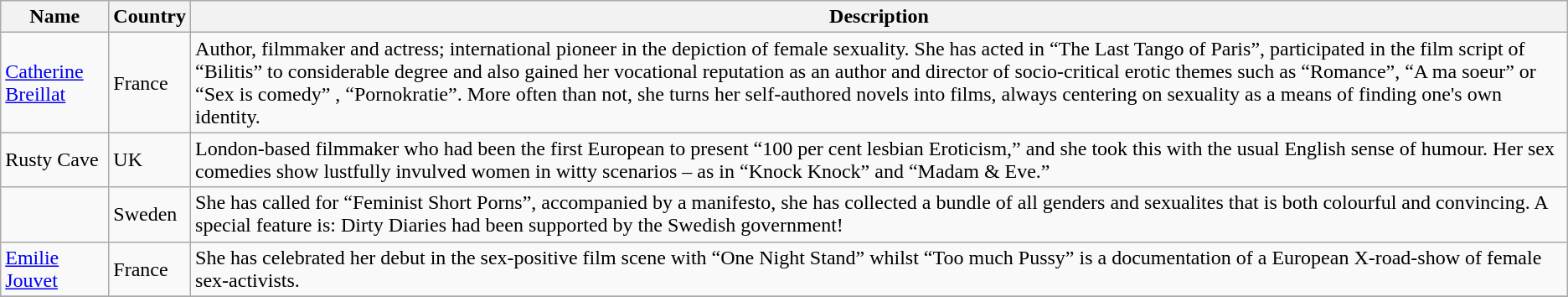<table class="wikitable">
<tr>
<th>Name</th>
<th>Country</th>
<th>Description</th>
</tr>
<tr>
<td><a href='#'>Catherine Breillat</a></td>
<td>France</td>
<td>Author, filmmaker and actress; international pioneer in the depiction of female sexuality. She has acted in “The Last Tango of Paris”, participated in the film script of “Bilitis” to considerable degree and also gained her vocational reputation as an author and director of socio-critical erotic themes such as “Romance”, “A ma soeur” or “Sex is comedy” , “Pornokratie”. More often than not, she turns her self-authored novels into films, always centering on sexuality as a means of finding one's own identity.</td>
</tr>
<tr>
<td>Rusty Cave</td>
<td>UK</td>
<td>London-based filmmaker who had been the first European to present “100 per cent lesbian Eroticism,” and she took this with the usual English sense of humour. Her sex comedies show lustfully invulved women in witty scenarios – as in “Knock Knock” and “Madam & Eve.”</td>
</tr>
<tr>
<td></td>
<td>Sweden</td>
<td>She has called for “Feminist Short Porns”, accompanied by a manifesto, she has collected a bundle of all genders and sexualites that is both colourful and convincing. A special feature is: Dirty Diaries had been supported by the Swedish government!</td>
</tr>
<tr>
<td><a href='#'>Emilie Jouvet</a></td>
<td>France</td>
<td>She has celebrated her debut in the sex-positive film scene with “One Night Stand” whilst “Too much Pussy” is a documentation of a European X-road-show of female sex-activists.</td>
</tr>
<tr>
</tr>
</table>
